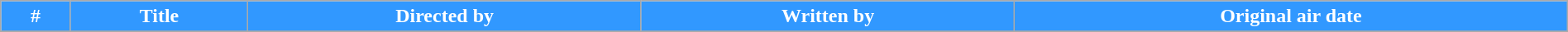<table class="wikitable plainrowheaders" style="width: 100%; margin-right: 0;">
<tr>
<th style="background: #3198FF; color: #ffffff;">#</th>
<th style="background: #3198FF; color: #ffffff;">Title</th>
<th style="background: #3198FF; color: #ffffff;">Directed by</th>
<th style="background: #3198FF; color: #ffffff;">Written by</th>
<th style="background: #3198FF; color: #ffffff;">Original air date</th>
</tr>
<tr>
</tr>
</table>
